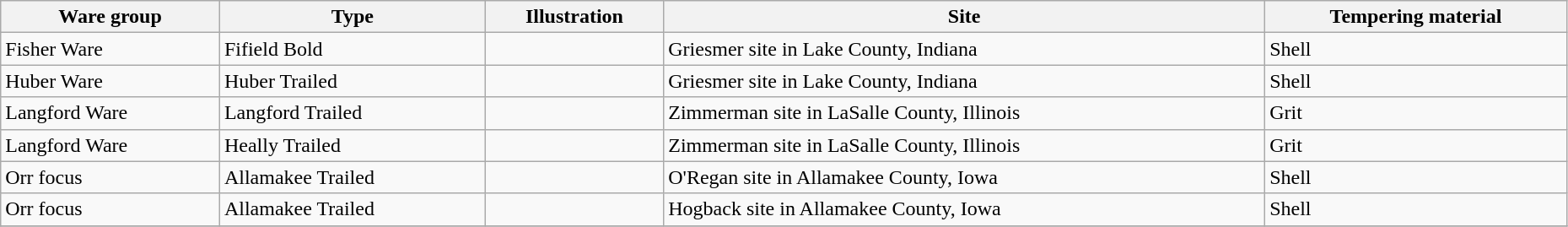<table class="wikitable sortable" style="width:98%">
<tr>
<th>Ware group</th>
<th>Type</th>
<th>Illustration</th>
<th>Site</th>
<th>Tempering material</th>
</tr>
<tr>
<td>Fisher Ware</td>
<td>Fifield Bold</td>
<td></td>
<td>Griesmer site in Lake County, Indiana</td>
<td>Shell</td>
</tr>
<tr>
<td>Huber Ware</td>
<td>Huber Trailed</td>
<td></td>
<td>Griesmer site in Lake County, Indiana</td>
<td>Shell</td>
</tr>
<tr>
<td>Langford Ware</td>
<td>Langford Trailed</td>
<td></td>
<td>Zimmerman site in LaSalle County, Illinois</td>
<td>Grit</td>
</tr>
<tr>
<td>Langford Ware</td>
<td>Heally Trailed</td>
<td></td>
<td>Zimmerman site in LaSalle County, Illinois</td>
<td>Grit</td>
</tr>
<tr>
<td>Orr focus</td>
<td>Allamakee Trailed</td>
<td></td>
<td>O'Regan site in Allamakee County, Iowa</td>
<td>Shell</td>
</tr>
<tr>
<td>Orr focus</td>
<td>Allamakee Trailed</td>
<td></td>
<td>Hogback site in Allamakee County, Iowa</td>
<td>Shell</td>
</tr>
<tr>
</tr>
</table>
